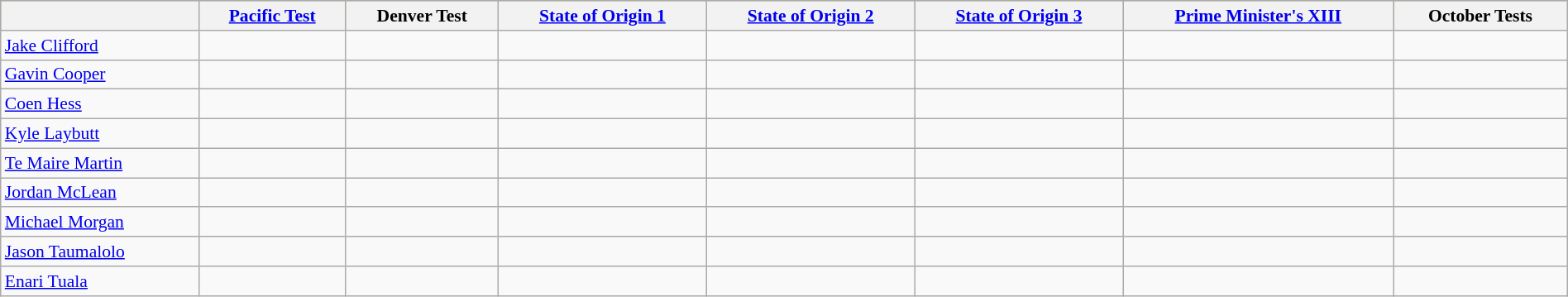<table class="wikitable"  style="width:100%; font-size:90%;">
<tr style="background:#bdb76b;">
<th></th>
<th><a href='#'>Pacific Test</a></th>
<th>Denver Test</th>
<th><a href='#'>State of Origin 1</a></th>
<th><a href='#'>State of Origin 2</a></th>
<th><a href='#'>State of Origin 3</a></th>
<th><a href='#'>Prime Minister's XIII</a></th>
<th>October Tests</th>
</tr>
<tr>
<td><a href='#'>Jake Clifford</a></td>
<td></td>
<td></td>
<td></td>
<td></td>
<td></td>
<td></td>
<td></td>
</tr>
<tr>
<td><a href='#'>Gavin Cooper</a></td>
<td></td>
<td></td>
<td></td>
<td></td>
<td></td>
<td></td>
<td></td>
</tr>
<tr>
<td><a href='#'>Coen Hess</a></td>
<td></td>
<td></td>
<td></td>
<td></td>
<td></td>
<td></td>
<td></td>
</tr>
<tr>
<td><a href='#'>Kyle Laybutt</a></td>
<td></td>
<td></td>
<td></td>
<td></td>
<td></td>
<td></td>
<td></td>
</tr>
<tr>
<td><a href='#'>Te Maire Martin</a></td>
<td></td>
<td></td>
<td></td>
<td></td>
<td></td>
<td></td>
<td></td>
</tr>
<tr>
<td><a href='#'>Jordan McLean</a></td>
<td></td>
<td></td>
<td></td>
<td></td>
<td></td>
<td></td>
<td></td>
</tr>
<tr>
<td><a href='#'>Michael Morgan</a></td>
<td></td>
<td></td>
<td></td>
<td></td>
<td></td>
<td></td>
<td></td>
</tr>
<tr>
<td><a href='#'>Jason Taumalolo</a></td>
<td></td>
<td></td>
<td></td>
<td></td>
<td></td>
<td></td>
<td></td>
</tr>
<tr>
<td><a href='#'>Enari Tuala</a></td>
<td></td>
<td></td>
<td></td>
<td></td>
<td></td>
<td></td>
<td></td>
</tr>
</table>
